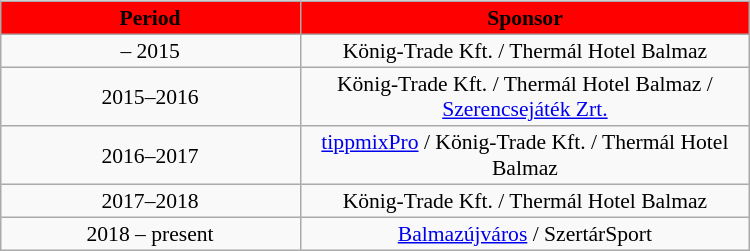<table width=50% align="center">
<tr>
<td valign=top width=60%><br><table align=center border=1 width=80% cellpadding="2" cellspacing="0" style="background: #f9f9f9; border: 1px #aaa solid; border-collapse: collapse; font-size: 90%; text-align: center">
<tr align=center bgcolor=red style=“color:black;">
<th width=40%><span>Period</span></th>
<th width=60%><span>Sponsor</span></th>
</tr>
<tr>
<td align=center> – 2015</td>
<td>König-Trade Kft. / Thermál Hotel Balmaz</td>
</tr>
<tr>
<td align=center>2015–2016</td>
<td>König-Trade Kft. / Thermál Hotel Balmaz / <a href='#'>Szerencsejáték Zrt.</a></td>
</tr>
<tr>
<td align=center>2016–2017</td>
<td><a href='#'>tippmixPro</a> / König-Trade Kft. / Thermál Hotel Balmaz</td>
</tr>
<tr>
<td align=center>2017–2018</td>
<td>König-Trade Kft. / Thermál Hotel Balmaz</td>
</tr>
<tr>
<td align=center>2018 – present</td>
<td><a href='#'>Balmazújváros</a> / SzertárSport</td>
</tr>
</table>
</td>
</tr>
</table>
